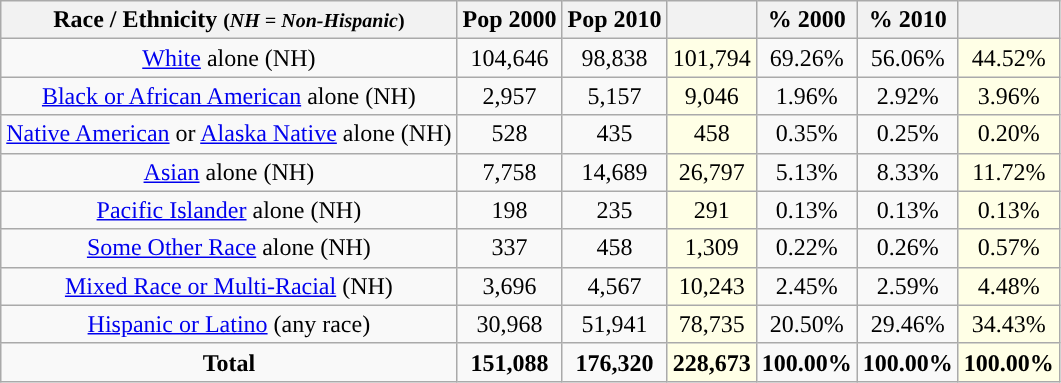<table class="wikitable" style="text-align:center;">
<tr>
<th>Race / Ethnicity <small>(<em>NH = Non-Hispanic</em>)</small></th>
<th>Pop 2000</th>
<th>Pop 2010</th>
<th></th>
<th>% 2000</th>
<th>% 2010</th>
<th></th>
</tr>
<tr>
<td><a href='#'>White</a> alone (NH)</td>
<td>104,646</td>
<td>98,838</td>
<td style='background: #ffffe6;'>101,794</td>
<td>69.26%</td>
<td>56.06%</td>
<td style='background: #ffffe6;'>44.52%</td>
</tr>
<tr>
<td><a href='#'>Black or African American</a> alone (NH)</td>
<td>2,957</td>
<td>5,157</td>
<td style='background: #ffffe6;'>9,046</td>
<td>1.96%</td>
<td>2.92%</td>
<td style='background: #ffffe6;'>3.96%</td>
</tr>
<tr>
<td><a href='#'>Native American</a> or <a href='#'>Alaska Native</a> alone (NH)</td>
<td>528</td>
<td>435</td>
<td style='background: #ffffe6;'>458</td>
<td>0.35%</td>
<td>0.25%</td>
<td style='background: #ffffe6;'>0.20%</td>
</tr>
<tr>
<td><a href='#'>Asian</a> alone (NH)</td>
<td>7,758</td>
<td>14,689</td>
<td style='background: #ffffe6;'>26,797</td>
<td>5.13%</td>
<td>8.33%</td>
<td style='background: #ffffe6;'>11.72%</td>
</tr>
<tr>
<td><a href='#'>Pacific Islander</a> alone (NH)</td>
<td>198</td>
<td>235</td>
<td style='background: #ffffe6;'>291</td>
<td>0.13%</td>
<td>0.13%</td>
<td style='background: #ffffe6;'>0.13%</td>
</tr>
<tr>
<td><a href='#'>Some Other Race</a> alone (NH)</td>
<td>337</td>
<td>458</td>
<td style='background: #ffffe6;'>1,309</td>
<td>0.22%</td>
<td>0.26%</td>
<td style='background: #ffffe6;'>0.57%</td>
</tr>
<tr>
<td><a href='#'>Mixed Race or Multi-Racial</a> (NH)</td>
<td>3,696</td>
<td>4,567</td>
<td style='background: #ffffe6;'>10,243</td>
<td>2.45%</td>
<td>2.59%</td>
<td style='background: #ffffe6;'>4.48%</td>
</tr>
<tr>
<td><a href='#'>Hispanic or Latino</a> (any race)</td>
<td>30,968</td>
<td>51,941</td>
<td style='background: #ffffe6;'>78,735</td>
<td>20.50%</td>
<td>29.46%</td>
<td style='background: #ffffe6;'>34.43%</td>
</tr>
<tr>
<td><strong>Total</strong></td>
<td><strong>151,088</strong></td>
<td><strong>176,320</strong></td>
<td style='background: #ffffe6;'><strong>228,673</strong></td>
<td><strong>100.00%</strong></td>
<td><strong>100.00%</strong></td>
<td style='background: #ffffe6;'><strong>100.00%</strong></td>
</tr>
</table>
